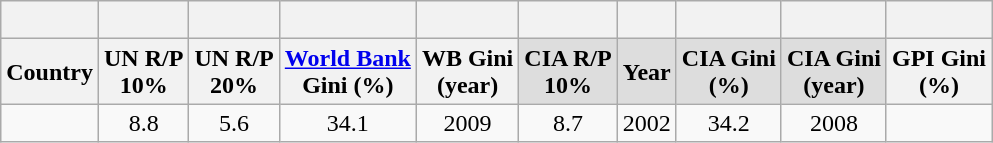<table class="wikitable sortable">
<tr>
<th><br></th>
<th><br></th>
<th><br></th>
<th><br></th>
<th><br></th>
<th><br></th>
<th><br></th>
<th><br></th>
<th><br></th>
<th><br></th>
</tr>
<tr>
<th>Country</th>
<th>UN R/P<br>10%</th>
<th>UN R/P<br>20%</th>
<th><a href='#'>World Bank</a><br>Gini (%)</th>
<th>WB Gini<br>(year)</th>
<th style="background:#ddd">CIA R/P<br>10%</th>
<th style="background:#ddd">Year</th>
<th style="background:#ddd">CIA Gini<br>(%)</th>
<th style="background:#ddd">CIA Gini<br>(year)</th>
<th>GPI Gini<br>(%)</th>
</tr>
<tr style="text-align:center;">
<td style="text-align:left;"></td>
<td>8.8</td>
<td>5.6</td>
<td>34.1</td>
<td>2009</td>
<td>8.7</td>
<td>2002</td>
<td>34.2</td>
<td>2008</td>
<td></td>
</tr>
</table>
